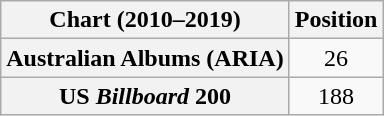<table class="wikitable plainrowheaders" style="text-align:center">
<tr>
<th scope="col">Chart (2010–2019)</th>
<th scope="col">Position</th>
</tr>
<tr>
<th scope="row">Australian Albums (ARIA)</th>
<td>26</td>
</tr>
<tr>
<th scope="row">US <em>Billboard</em> 200</th>
<td>188</td>
</tr>
</table>
